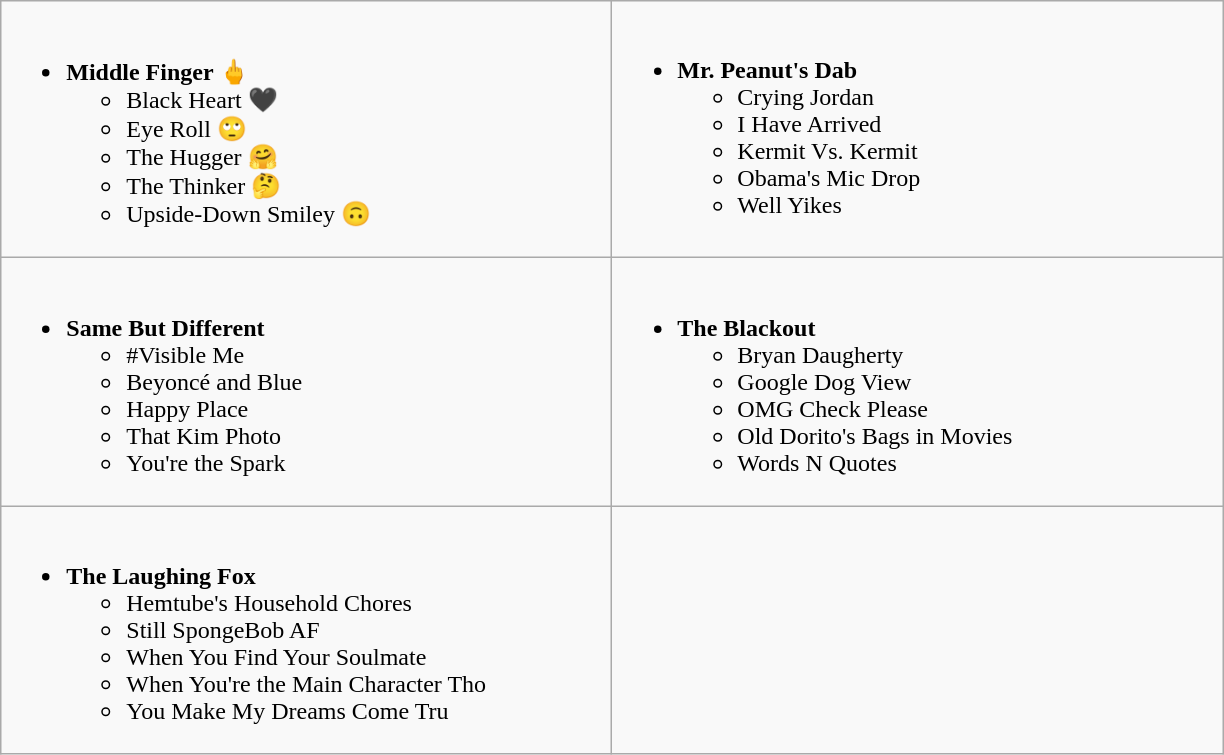<table class=wikitable>
<tr>
<td valign="top" width="400px"><br><ul><li><strong>Middle Finger 🖕</strong><ul><li>Black Heart 🖤</li><li>Eye Roll 🙄</li><li>The Hugger 🤗</li><li>The Thinker 🤔</li><li>Upside-Down Smiley 🙃</li></ul></li></ul></td>
<td valign="top" width="400px"><br><ul><li><strong>Mr. Peanut's Dab</strong><ul><li>Crying Jordan</li><li>I Have Arrived</li><li>Kermit Vs. Kermit</li><li>Obama's Mic Drop</li><li>Well Yikes</li></ul></li></ul></td>
</tr>
<tr>
<td valign="top" width="400px"><br><ul><li><strong>Same But Different</strong><ul><li>#Visible Me</li><li>Beyoncé and Blue</li><li>Happy Place</li><li>That Kim Photo</li><li>You're the Spark</li></ul></li></ul></td>
<td valign="top" width="400px"><br><ul><li><strong>The Blackout</strong><ul><li>Bryan Daugherty</li><li>Google Dog View</li><li>OMG Check Please</li><li>Old Dorito's Bags in Movies</li><li>Words N Quotes</li></ul></li></ul></td>
</tr>
<tr>
<td valign="top" width="400px"><br><ul><li><strong>The Laughing Fox</strong><ul><li>Hemtube's Household Chores</li><li>Still SpongeBob AF</li><li>When You Find Your Soulmate</li><li>When You're the Main Character Tho</li><li>You Make My Dreams Come Tru</li></ul></li></ul></td>
</tr>
</table>
